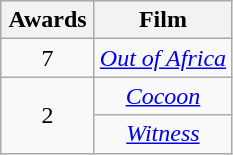<table class="wikitable plainrowheaders" style="text-align: center;">
<tr>
<th scope="col" style="width:55px;">Awards</th>
<th scope="col" style="text-align:center;">Film</th>
</tr>
<tr>
<td scope="row" style="text-align: center;">7</td>
<td><em><a href='#'>Out of Africa</a></em></td>
</tr>
<tr>
<td rowspan=2 scope="row" style="text-align:center">2</td>
<td><em><a href='#'>Cocoon</a></em></td>
</tr>
<tr>
<td><em><a href='#'>Witness</a></em></td>
</tr>
</table>
